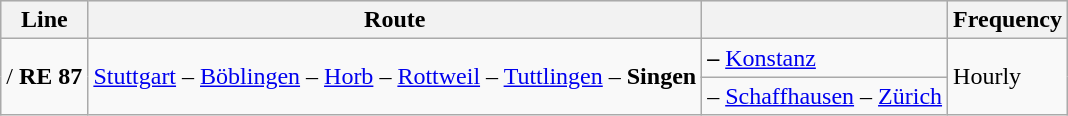<table class="wikitable">
<tr style="background-color:#e3e3e3;">
<th>Line</th>
<th>Route</th>
<th></th>
<th>Frequency</th>
</tr>
<tr>
<td rowspan="2"> / <strong>RE 87</strong></td>
<td rowspan="2"><a href='#'>Stuttgart</a> – <a href='#'>Böblingen</a> – <a href='#'>Horb</a> – <a href='#'>Rottweil</a> – <a href='#'>Tuttlingen</a> – <strong>Singen</strong></td>
<td><strong>–</strong> <a href='#'>Konstanz</a></td>
<td rowspan="2">Hourly</td>
</tr>
<tr>
<td>– <a href='#'>Schaffhausen</a> – <a href='#'>Zürich</a></td>
</tr>
</table>
